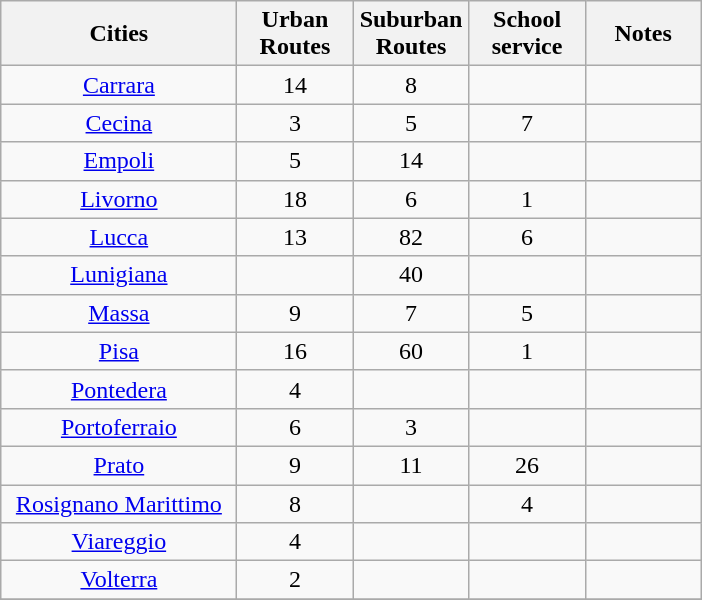<table class="wikitable" style="margin:auto;border-collapse:collapse;text-align:center">
<tr>
<th style="width:150px;">Cities</th>
<th style="width:70px;">Urban Routes</th>
<th style="width:70px;">Suburban Routes</th>
<th style="width:70px;">School service</th>
<th style="width:70px;">Notes</th>
</tr>
<tr>
<td><a href='#'>Carrara</a></td>
<td>14</td>
<td>8</td>
<td></td>
<td></td>
</tr>
<tr>
<td><a href='#'>Cecina</a></td>
<td>3</td>
<td>5</td>
<td>7</td>
<td></td>
</tr>
<tr>
<td><a href='#'>Empoli</a></td>
<td>5</td>
<td>14</td>
<td></td>
<td></td>
</tr>
<tr>
<td><a href='#'>Livorno</a></td>
<td>18</td>
<td>6</td>
<td>1</td>
<td></td>
</tr>
<tr>
<td><a href='#'>Lucca</a></td>
<td>13</td>
<td>82</td>
<td>6</td>
<td></td>
</tr>
<tr>
<td><a href='#'>Lunigiana</a></td>
<td></td>
<td>40</td>
<td></td>
<td></td>
</tr>
<tr>
<td><a href='#'>Massa</a></td>
<td>9</td>
<td>7</td>
<td>5</td>
<td></td>
</tr>
<tr>
<td><a href='#'>Pisa</a></td>
<td>16</td>
<td>60</td>
<td>1</td>
<td></td>
</tr>
<tr>
<td><a href='#'>Pontedera</a></td>
<td>4</td>
<td></td>
<td></td>
<td></td>
</tr>
<tr>
<td><a href='#'>Portoferraio</a></td>
<td>6</td>
<td>3</td>
<td></td>
<td></td>
</tr>
<tr>
<td><a href='#'>Prato</a></td>
<td>9</td>
<td>11</td>
<td>26</td>
<td></td>
</tr>
<tr>
<td><a href='#'>Rosignano Marittimo</a></td>
<td>8</td>
<td></td>
<td>4</td>
<td></td>
</tr>
<tr>
<td><a href='#'>Viareggio</a></td>
<td>4</td>
<td></td>
<td></td>
<td></td>
</tr>
<tr>
<td><a href='#'>Volterra</a></td>
<td>2</td>
<td></td>
<td></td>
<td></td>
</tr>
<tr>
</tr>
</table>
